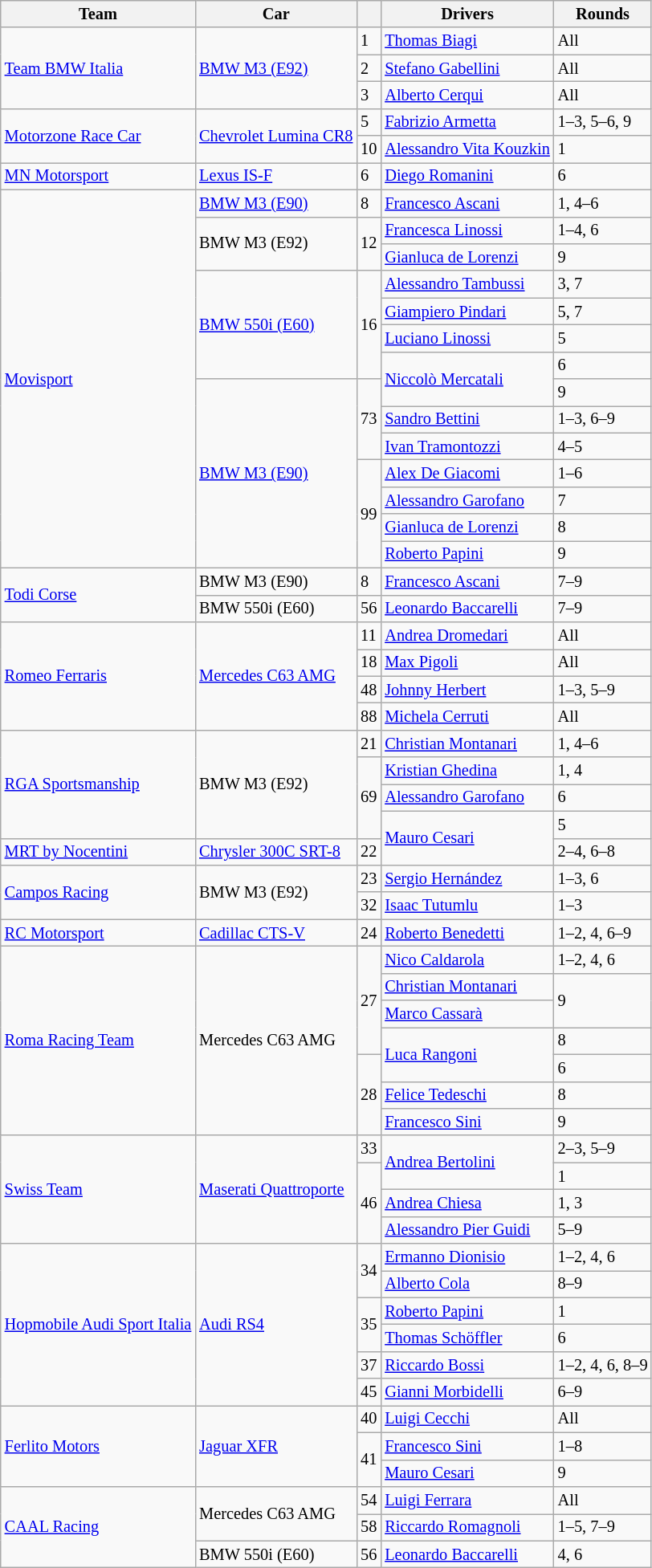<table class="wikitable" style="font-size: 85%">
<tr>
<th>Team</th>
<th>Car</th>
<th></th>
<th>Drivers</th>
<th>Rounds</th>
</tr>
<tr>
<td rowspan="3"> <a href='#'>Team BMW Italia</a></td>
<td rowspan="3"><a href='#'>BMW M3 (E92)</a></td>
<td>1</td>
<td> <a href='#'>Thomas Biagi</a></td>
<td>All</td>
</tr>
<tr>
<td>2</td>
<td> <a href='#'>Stefano Gabellini</a></td>
<td>All</td>
</tr>
<tr>
<td>3</td>
<td> <a href='#'>Alberto Cerqui</a></td>
<td>All</td>
</tr>
<tr>
<td rowspan=2> <a href='#'>Motorzone Race Car</a></td>
<td rowspan=2><a href='#'>Chevrolet Lumina CR8</a></td>
<td>5</td>
<td> <a href='#'>Fabrizio Armetta</a></td>
<td>1–3, 5–6, 9</td>
</tr>
<tr>
<td>10</td>
<td> <a href='#'>Alessandro Vita Kouzkin</a></td>
<td>1</td>
</tr>
<tr>
<td> <a href='#'>MN Motorsport</a></td>
<td><a href='#'>Lexus IS-F</a></td>
<td>6</td>
<td> <a href='#'>Diego Romanini</a></td>
<td>6</td>
</tr>
<tr>
<td rowspan=14> <a href='#'>Movisport</a></td>
<td><a href='#'>BMW M3 (E90)</a></td>
<td>8</td>
<td> <a href='#'>Francesco Ascani</a></td>
<td>1, 4–6</td>
</tr>
<tr>
<td rowspan=2>BMW M3 (E92)</td>
<td rowspan=2>12</td>
<td> <a href='#'>Francesca Linossi</a></td>
<td>1–4, 6</td>
</tr>
<tr>
<td> <a href='#'>Gianluca de Lorenzi</a></td>
<td>9</td>
</tr>
<tr>
<td rowspan=4><a href='#'>BMW 550i (E60)</a></td>
<td rowspan=4>16</td>
<td> <a href='#'>Alessandro Tambussi</a></td>
<td>3, 7</td>
</tr>
<tr>
<td> <a href='#'>Giampiero Pindari</a></td>
<td>5, 7</td>
</tr>
<tr>
<td> <a href='#'>Luciano Linossi</a></td>
<td>5</td>
</tr>
<tr>
<td rowspan=2> <a href='#'>Niccolò Mercatali</a></td>
<td>6</td>
</tr>
<tr>
<td rowspan=7><a href='#'>BMW M3 (E90)</a></td>
<td rowspan=3>73</td>
<td>9</td>
</tr>
<tr>
<td> <a href='#'>Sandro Bettini</a></td>
<td>1–3, 6–9</td>
</tr>
<tr>
<td> <a href='#'>Ivan Tramontozzi</a></td>
<td>4–5</td>
</tr>
<tr>
<td rowspan=4>99</td>
<td> <a href='#'>Alex De Giacomi</a></td>
<td>1–6</td>
</tr>
<tr>
<td> <a href='#'>Alessandro Garofano</a></td>
<td>7</td>
</tr>
<tr>
<td> <a href='#'>Gianluca de Lorenzi</a></td>
<td>8</td>
</tr>
<tr>
<td> <a href='#'>Roberto Papini</a></td>
<td>9</td>
</tr>
<tr>
<td rowspan=2> <a href='#'>Todi Corse</a></td>
<td>BMW M3 (E90)</td>
<td>8</td>
<td> <a href='#'>Francesco Ascani</a></td>
<td>7–9</td>
</tr>
<tr>
<td>BMW 550i (E60)</td>
<td>56</td>
<td> <a href='#'>Leonardo Baccarelli</a></td>
<td>7–9</td>
</tr>
<tr>
<td rowspan=4> <a href='#'>Romeo Ferraris</a></td>
<td rowspan=4><a href='#'>Mercedes C63 AMG</a></td>
<td>11</td>
<td> <a href='#'>Andrea Dromedari</a></td>
<td>All</td>
</tr>
<tr>
<td>18</td>
<td> <a href='#'>Max Pigoli</a></td>
<td>All</td>
</tr>
<tr>
<td>48</td>
<td> <a href='#'>Johnny Herbert</a></td>
<td>1–3, 5–9</td>
</tr>
<tr>
<td>88</td>
<td> <a href='#'>Michela Cerruti</a></td>
<td>All</td>
</tr>
<tr>
<td rowspan=4> <a href='#'>RGA Sportsmanship</a></td>
<td rowspan=4>BMW M3 (E92)</td>
<td>21</td>
<td> <a href='#'>Christian Montanari</a></td>
<td>1, 4–6</td>
</tr>
<tr>
<td rowspan=3>69</td>
<td> <a href='#'>Kristian Ghedina</a></td>
<td>1, 4</td>
</tr>
<tr>
<td> <a href='#'>Alessandro Garofano</a></td>
<td>6</td>
</tr>
<tr>
<td rowspan=2> <a href='#'>Mauro Cesari</a></td>
<td>5</td>
</tr>
<tr>
<td> <a href='#'>MRT by Nocentini</a></td>
<td><a href='#'>Chrysler 300C SRT-8</a></td>
<td>22</td>
<td>2–4, 6–8</td>
</tr>
<tr>
<td rowspan=2> <a href='#'>Campos Racing</a></td>
<td rowspan=2>BMW M3 (E92)</td>
<td>23</td>
<td> <a href='#'>Sergio Hernández</a></td>
<td>1–3, 6</td>
</tr>
<tr>
<td>32</td>
<td> <a href='#'>Isaac Tutumlu</a></td>
<td>1–3</td>
</tr>
<tr>
<td> <a href='#'>RC Motorsport</a></td>
<td><a href='#'>Cadillac CTS-V</a></td>
<td>24</td>
<td> <a href='#'>Roberto Benedetti</a></td>
<td>1–2, 4, 6–9</td>
</tr>
<tr>
<td rowspan=7> <a href='#'>Roma Racing Team</a></td>
<td rowspan=7>Mercedes C63 AMG</td>
<td rowspan=4>27</td>
<td> <a href='#'>Nico Caldarola</a></td>
<td>1–2, 4, 6</td>
</tr>
<tr>
<td> <a href='#'>Christian Montanari</a></td>
<td rowspan=2>9</td>
</tr>
<tr>
<td> <a href='#'>Marco Cassarà</a></td>
</tr>
<tr>
<td rowspan=2> <a href='#'>Luca Rangoni</a></td>
<td>8</td>
</tr>
<tr>
<td rowspan=3>28</td>
<td>6</td>
</tr>
<tr>
<td> <a href='#'>Felice Tedeschi</a></td>
<td>8</td>
</tr>
<tr>
<td> <a href='#'>Francesco Sini</a></td>
<td>9</td>
</tr>
<tr>
<td rowspan=4> <a href='#'>Swiss Team</a></td>
<td rowspan=4><a href='#'>Maserati Quattroporte</a></td>
<td>33</td>
<td rowspan=2> <a href='#'>Andrea Bertolini</a></td>
<td>2–3, 5–9</td>
</tr>
<tr>
<td rowspan=3>46</td>
<td>1</td>
</tr>
<tr>
<td> <a href='#'>Andrea Chiesa</a></td>
<td>1, 3</td>
</tr>
<tr>
<td> <a href='#'>Alessandro Pier Guidi</a></td>
<td>5–9</td>
</tr>
<tr>
<td rowspan=6> <a href='#'>Hopmobile Audi Sport Italia</a></td>
<td rowspan=6><a href='#'>Audi RS4</a></td>
<td rowspan=2>34</td>
<td> <a href='#'>Ermanno Dionisio</a></td>
<td>1–2, 4, 6</td>
</tr>
<tr>
<td> <a href='#'>Alberto Cola</a></td>
<td>8–9</td>
</tr>
<tr>
<td rowspan=2>35</td>
<td> <a href='#'>Roberto Papini</a></td>
<td>1</td>
</tr>
<tr>
<td> <a href='#'>Thomas Schöffler</a></td>
<td>6</td>
</tr>
<tr>
<td>37</td>
<td> <a href='#'>Riccardo Bossi</a></td>
<td>1–2, 4, 6, 8–9</td>
</tr>
<tr>
<td>45</td>
<td> <a href='#'>Gianni Morbidelli</a></td>
<td>6–9</td>
</tr>
<tr>
<td rowspan=3> <a href='#'>Ferlito Motors</a></td>
<td rowspan=3><a href='#'>Jaguar XFR</a></td>
<td>40</td>
<td> <a href='#'>Luigi Cecchi</a></td>
<td>All</td>
</tr>
<tr>
<td rowspan=2>41</td>
<td> <a href='#'>Francesco Sini</a></td>
<td>1–8</td>
</tr>
<tr>
<td> <a href='#'>Mauro Cesari</a></td>
<td>9</td>
</tr>
<tr>
<td rowspan=3> <a href='#'>CAAL Racing</a></td>
<td rowspan=2>Mercedes C63 AMG</td>
<td>54</td>
<td> <a href='#'>Luigi Ferrara</a></td>
<td>All</td>
</tr>
<tr>
<td>58</td>
<td> <a href='#'>Riccardo Romagnoli</a></td>
<td>1–5, 7–9</td>
</tr>
<tr>
<td>BMW 550i (E60)</td>
<td>56</td>
<td> <a href='#'>Leonardo Baccarelli</a></td>
<td>4, 6</td>
</tr>
</table>
